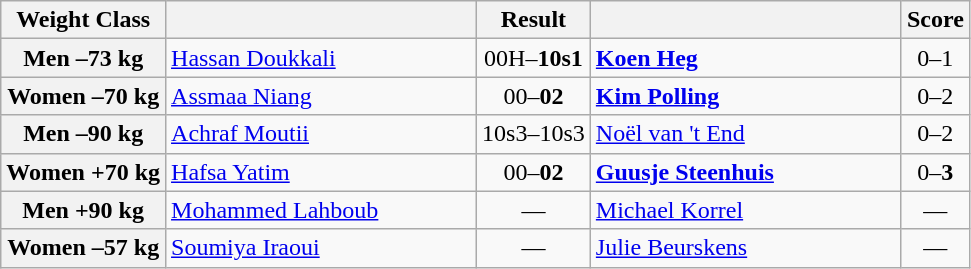<table class="wikitable">
<tr>
<th>Weight Class</th>
<th style="width: 200px;"></th>
<th>Result</th>
<th style="width: 200px;"></th>
<th>Score</th>
</tr>
<tr>
<th>Men –73 kg</th>
<td><a href='#'>Hassan Doukkali</a></td>
<td align=center>00H–<strong>10s1</strong></td>
<td><strong><a href='#'>Koen Heg</a></strong></td>
<td align=center>0–1</td>
</tr>
<tr>
<th>Women –70 kg</th>
<td><a href='#'>Assmaa Niang</a></td>
<td align=center>00–<strong>02</strong></td>
<td><strong><a href='#'>Kim Polling</a></strong></td>
<td align=center>0–2</td>
</tr>
<tr>
<th>Men –90 kg</th>
<td><a href='#'>Achraf Moutii</a></td>
<td align=center>10s3–10s3</td>
<td><a href='#'>Noël van 't End</a></td>
<td align=center>0–2</td>
</tr>
<tr>
<th>Women +70 kg</th>
<td><a href='#'>Hafsa Yatim</a></td>
<td align=center>00–<strong>02</strong></td>
<td><strong><a href='#'>Guusje Steenhuis</a></strong></td>
<td align=center>0–<strong>3</strong></td>
</tr>
<tr>
<th>Men +90 kg</th>
<td><a href='#'>Mohammed Lahboub</a></td>
<td align=center>—</td>
<td><a href='#'>Michael Korrel</a></td>
<td align=center>—</td>
</tr>
<tr>
<th>Women –57 kg</th>
<td><a href='#'>Soumiya Iraoui</a></td>
<td align=center>—</td>
<td><a href='#'>Julie Beurskens</a></td>
<td align=center>—</td>
</tr>
</table>
